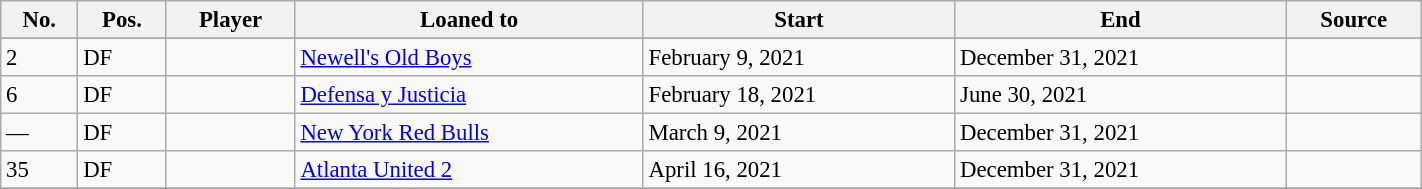<table class="wikitable sortable" style="width:75%; text-align:center; font-size:95%; text-align:left;">
<tr>
<th>No.</th>
<th>Pos.</th>
<th>Player</th>
<th>Loaned to</th>
<th>Start</th>
<th>End</th>
<th>Source</th>
</tr>
<tr>
</tr>
<tr>
<td>2</td>
<td>DF</td>
<td></td>
<td> <a href='#'>Newell's Old Boys</a></td>
<td>February 9, 2021</td>
<td>December 31, 2021</td>
<td align=center></td>
</tr>
<tr>
<td>6</td>
<td>DF</td>
<td></td>
<td> <a href='#'>Defensa y Justicia</a></td>
<td>February 18, 2021</td>
<td>June 30, 2021</td>
<td align=center></td>
</tr>
<tr>
<td>—</td>
<td>DF</td>
<td></td>
<td> <a href='#'>New York Red Bulls</a></td>
<td>March 9, 2021</td>
<td>December 31, 2021</td>
<td align=center></td>
</tr>
<tr>
<td>35</td>
<td>DF</td>
<td></td>
<td> <a href='#'>Atlanta United 2</a></td>
<td>April 16, 2021</td>
<td>December 31, 2021</td>
<td align=center></td>
</tr>
<tr>
</tr>
</table>
